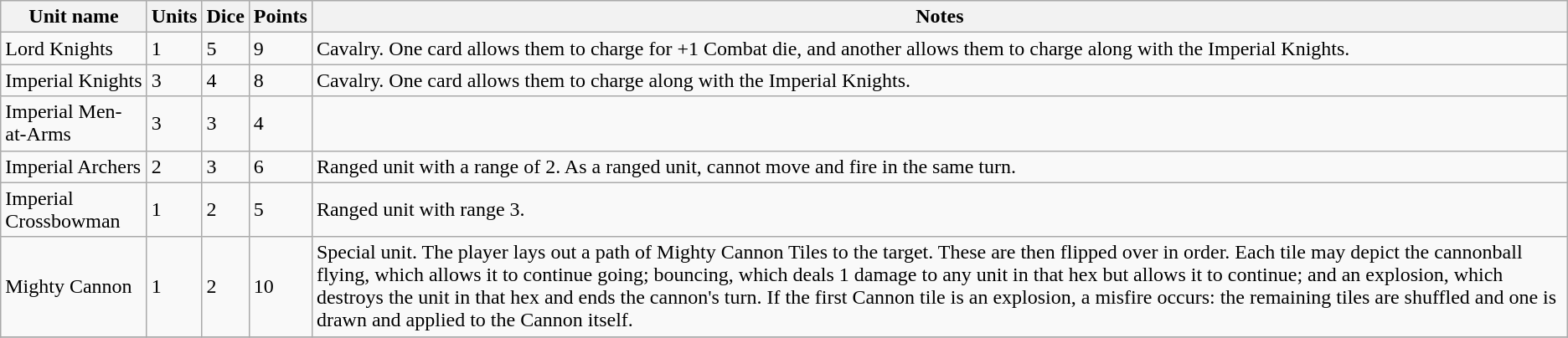<table class="wikitable">
<tr>
<th>Unit name</th>
<th>Units</th>
<th>Dice</th>
<th>Points</th>
<th>Notes</th>
</tr>
<tr>
<td>Lord Knights</td>
<td>1</td>
<td>5</td>
<td>9</td>
<td>Cavalry. One card allows them to charge for +1 Combat die, and another allows them to charge along with the Imperial Knights.</td>
</tr>
<tr>
<td>Imperial Knights</td>
<td>3</td>
<td>4</td>
<td>8</td>
<td>Cavalry. One card allows them to charge along with the Imperial Knights.</td>
</tr>
<tr>
<td>Imperial Men-at-Arms</td>
<td>3</td>
<td>3</td>
<td>4</td>
<td></td>
</tr>
<tr>
<td>Imperial Archers</td>
<td>2</td>
<td>3</td>
<td>6</td>
<td>Ranged unit with a range of 2. As a ranged unit, cannot move and fire in the same turn.</td>
</tr>
<tr>
<td>Imperial Crossbowman</td>
<td>1</td>
<td>2</td>
<td>5</td>
<td>Ranged unit with range 3.</td>
</tr>
<tr>
<td>Mighty Cannon</td>
<td>1</td>
<td>2</td>
<td>10</td>
<td>Special unit. The player lays out a path of Mighty Cannon Tiles to the target. These are then flipped over in order. Each tile may depict the cannonball flying, which allows it to continue going; bouncing, which deals 1 damage to any unit in that hex but allows it to continue; and an explosion, which destroys the unit in that hex and ends the cannon's turn. If the first Cannon tile is an explosion, a misfire occurs: the remaining tiles are shuffled and one is drawn and applied to the Cannon itself.</td>
</tr>
<tr>
</tr>
</table>
